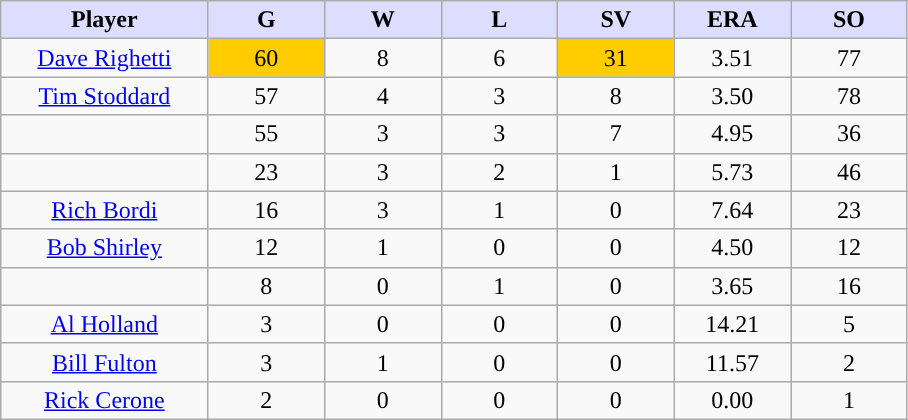<table class="wikitable sortable">
<tr>
<th style="background:#ddf; width:16%;">Player</th>
<th style="background:#ddf; width:9%;">G</th>
<th style="background:#ddf; width:9%;">W</th>
<th style="background:#ddf; width:9%;">L</th>
<th style="background:#ddf; width:9%;">SV</th>
<th style="background:#ddf; width:9%;">ERA</th>
<th style="background:#ddf; width:9%;">SO</th>
</tr>
<tr style="text-align:center;">
<td><a href='#'>Dave Righetti</a></td>
<td style="background:#fc0;">60</td>
<td>8</td>
<td>6</td>
<td style="background:#fc0;">31</td>
<td>3.51</td>
<td>77</td>
</tr>
<tr align="center">
<td><a href='#'>Tim Stoddard</a></td>
<td>57</td>
<td>4</td>
<td>3</td>
<td>8</td>
<td>3.50</td>
<td>78</td>
</tr>
<tr align="center">
<td></td>
<td>55</td>
<td>3</td>
<td>3</td>
<td>7</td>
<td>4.95</td>
<td>36</td>
</tr>
<tr style="text-align:center;">
<td></td>
<td>23</td>
<td>3</td>
<td>2</td>
<td>1</td>
<td>5.73</td>
<td>46</td>
</tr>
<tr style="text-align:center;">
<td><a href='#'>Rich Bordi</a></td>
<td>16</td>
<td>3</td>
<td>1</td>
<td>0</td>
<td>7.64</td>
<td>23</td>
</tr>
<tr align="center">
<td><a href='#'>Bob Shirley</a></td>
<td>12</td>
<td>1</td>
<td>0</td>
<td>0</td>
<td>4.50</td>
<td>12</td>
</tr>
<tr align="center">
<td></td>
<td>8</td>
<td>0</td>
<td>1</td>
<td>0</td>
<td>3.65</td>
<td>16</td>
</tr>
<tr align="center">
<td><a href='#'>Al Holland</a></td>
<td>3</td>
<td>0</td>
<td>0</td>
<td>0</td>
<td>14.21</td>
<td>5</td>
</tr>
<tr align="center">
<td><a href='#'>Bill Fulton</a></td>
<td>3</td>
<td>1</td>
<td>0</td>
<td>0</td>
<td>11.57</td>
<td>2</td>
</tr>
<tr align="center">
<td><a href='#'>Rick Cerone</a></td>
<td>2</td>
<td>0</td>
<td>0</td>
<td>0</td>
<td>0.00</td>
<td>1</td>
</tr>
</table>
